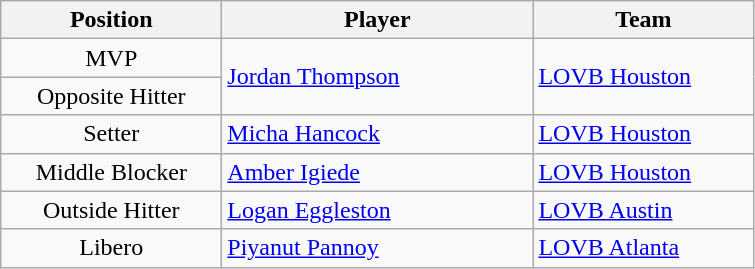<table class="wikitable">
<tr>
<th width="140">Position</th>
<th width="200">Player</th>
<th width="140">Team</th>
</tr>
<tr>
<td style="text-align:center">MVP</td>
<td rowspan="2"> <a href='#'>Jordan Thompson</a></td>
<td rowspan="2"> <a href='#'>LOVB Houston</a></td>
</tr>
<tr>
<td style="text-align:center">Opposite Hitter</td>
</tr>
<tr>
<td style="text-align:center">Setter</td>
<td> <a href='#'>Micha Hancock</a></td>
<td> <a href='#'>LOVB Houston</a></td>
</tr>
<tr>
<td style="text-align:center">Middle Blocker</td>
<td> <a href='#'>Amber Igiede</a></td>
<td> <a href='#'>LOVB Houston</a></td>
</tr>
<tr>
<td style="text-align:center">Outside Hitter</td>
<td> <a href='#'>Logan Eggleston</a></td>
<td> <a href='#'>LOVB Austin</a></td>
</tr>
<tr>
<td style="text-align:center">Libero</td>
<td> <a href='#'>Piyanut Pannoy</a></td>
<td> <a href='#'>LOVB Atlanta</a></td>
</tr>
</table>
